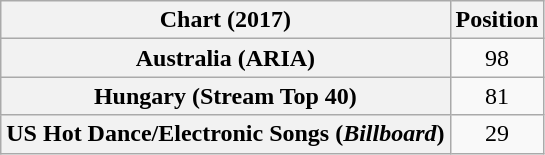<table class="wikitable plainrowheaders sortable" style="text-align:center">
<tr>
<th scope="col">Chart (2017)</th>
<th scope="col">Position</th>
</tr>
<tr>
<th scope="row">Australia (ARIA)</th>
<td>98</td>
</tr>
<tr>
<th scope="row">Hungary (Stream Top 40)</th>
<td>81</td>
</tr>
<tr>
<th scope="row">US Hot Dance/Electronic Songs (<em>Billboard</em>)</th>
<td>29</td>
</tr>
</table>
